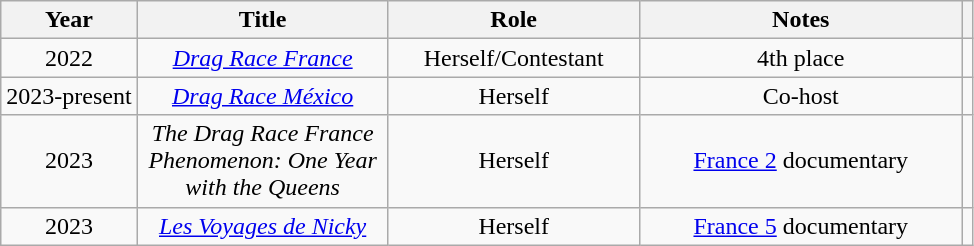<table class="wikitable plainrowheaders" style="text-align:center;">
<tr>
<th scope="col">Year</th>
<th scope="col" style="width: 10em; class="unsortable">Title</th>
<th scope="col" style="width: 10em; class="unsortable">Role</th>
<th scope="col" style="width: 13em; class="unsortable">Notes</th>
<th scope="col" class="unsortable"></th>
</tr>
<tr>
<td>2022</td>
<td><em><a href='#'>Drag Race France</a></em></td>
<td>Herself/Contestant</td>
<td>4th place</td>
<td></td>
</tr>
<tr>
<td>2023-present</td>
<td><em><a href='#'>Drag Race México</a></em></td>
<td>Herself</td>
<td>Co-host</td>
<td></td>
</tr>
<tr>
<td>2023</td>
<td><em>The Drag Race France Phenomenon: One Year with the Queens</em></td>
<td>Herself</td>
<td><a href='#'>France 2</a> documentary</td>
<td></td>
</tr>
<tr>
<td>2023</td>
<td><em><a href='#'>Les Voyages de Nicky</a></em></td>
<td>Herself</td>
<td><a href='#'>France 5</a> documentary</td>
<td></td>
</tr>
</table>
